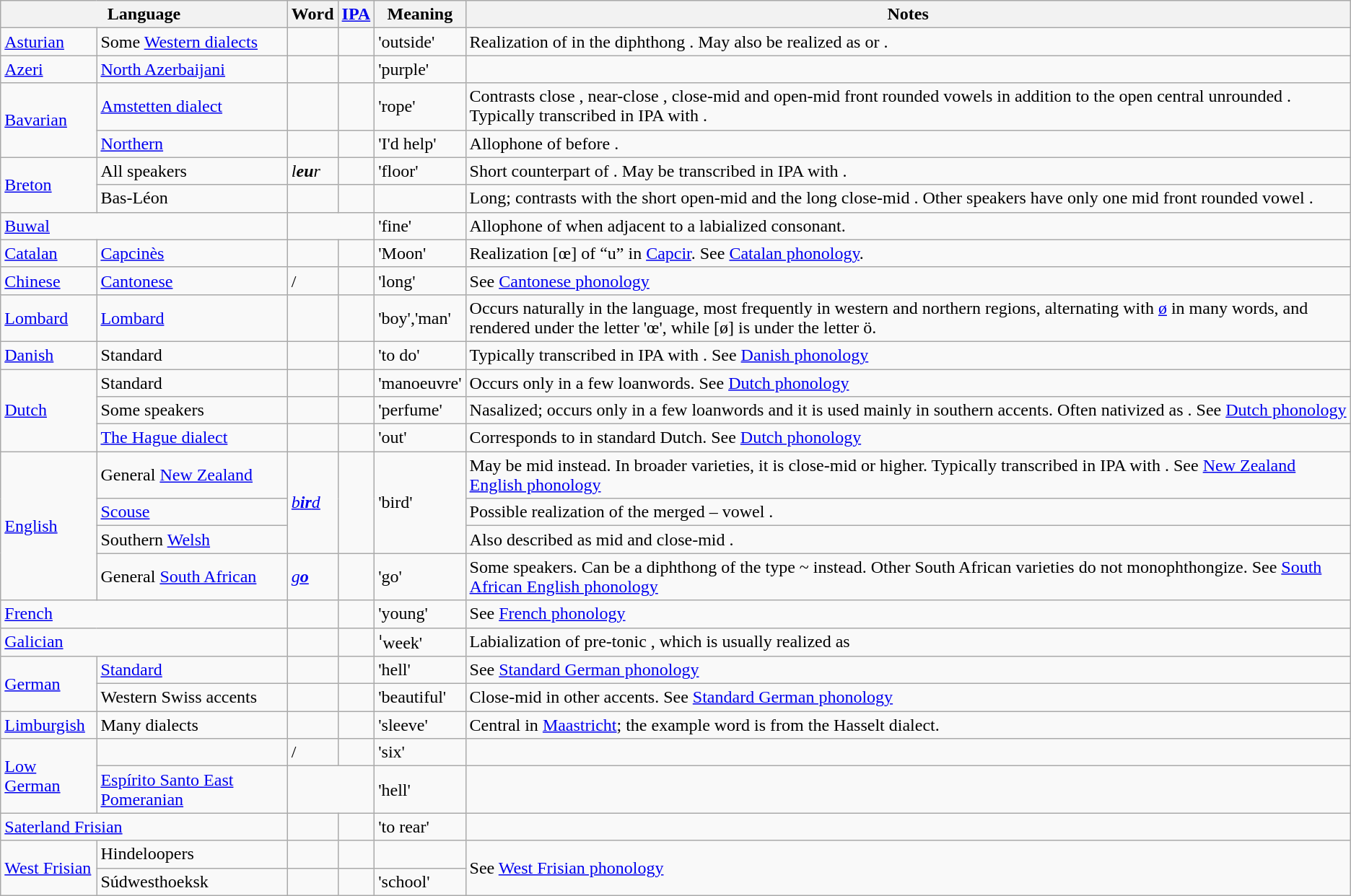<table class="wikitable" style="clear: both;">
<tr>
<th colspan="2">Language</th>
<th>Word</th>
<th><a href='#'>IPA</a></th>
<th>Meaning</th>
<th>Notes</th>
</tr>
<tr>
<td><a href='#'>Asturian</a></td>
<td>Some <a href='#'>Western dialects</a></td>
<td></td>
<td></td>
<td>'outside'</td>
<td>Realization of  in the diphthong . May also be realized as  or .</td>
</tr>
<tr>
<td><a href='#'>Azeri</a></td>
<td><a href='#'>North Azerbaijani</a></td>
<td></td>
<td></td>
<td>'purple'</td>
<td></td>
</tr>
<tr>
<td rowspan="2"><a href='#'>Bavarian</a></td>
<td><a href='#'>Amstetten dialect</a></td>
<td></td>
<td></td>
<td>'rope'</td>
<td>Contrasts close , near-close , close-mid  and open-mid  front rounded vowels in addition to the open central unrounded . Typically transcribed in IPA with .</td>
</tr>
<tr>
<td><a href='#'>Northern</a></td>
<td></td>
<td></td>
<td>'I'd help'</td>
<td>Allophone of  before .</td>
</tr>
<tr>
<td rowspan="2"><a href='#'>Breton</a></td>
<td>All speakers</td>
<td><em>l<strong>eu</strong>r</em></td>
<td></td>
<td>'floor'</td>
<td>Short counterpart of . May be transcribed in IPA with .</td>
</tr>
<tr>
<td>Bas-Léon</td>
<td></td>
<td></td>
<td></td>
<td>Long; contrasts with the short open-mid  and the long close-mid . Other speakers have only one mid front rounded vowel .</td>
</tr>
<tr>
<td colspan="2"><a href='#'>Buwal</a></td>
<td colspan="2" align="center"></td>
<td>'fine'</td>
<td>Allophone of  when adjacent to a labialized consonant.</td>
</tr>
<tr>
<td><a href='#'>Catalan</a></td>
<td><a href='#'>Capcinès</a></td>
<td></td>
<td></td>
<td>'Moon'</td>
<td>Realization [œ] of “u” in <a href='#'>Capcir</a>. See <a href='#'>Catalan phonology</a>.</td>
</tr>
<tr>
<td><a href='#'>Chinese</a></td>
<td><a href='#'>Cantonese</a></td>
<td> / </td>
<td></td>
<td>'long'</td>
<td>See <a href='#'>Cantonese phonology</a></td>
</tr>
<tr>
<td><a href='#'>Lombard</a></td>
<td><a href='#'>Lombard</a></td>
<td></td>
<td></td>
<td>'boy','man'</td>
<td>Occurs naturally in the language, most frequently in western and northern regions, alternating with <a href='#'>ø</a> in many words, and rendered under the letter 'œ', while [ø] is under the letter ö.</td>
</tr>
<tr>
<td><a href='#'>Danish</a></td>
<td>Standard</td>
<td></td>
<td></td>
<td>'to do'</td>
<td>Typically transcribed in IPA with . See <a href='#'>Danish phonology</a></td>
</tr>
<tr>
<td rowspan="3"><a href='#'>Dutch</a></td>
<td>Standard</td>
<td></td>
<td></td>
<td>'manoeuvre'</td>
<td>Occurs only in a few loanwords. See <a href='#'>Dutch phonology</a></td>
</tr>
<tr>
<td>Some speakers</td>
<td></td>
<td></td>
<td>'perfume'</td>
<td>Nasalized; occurs only in a few loanwords and it is used mainly in southern accents. Often nativized as . See <a href='#'>Dutch phonology</a></td>
</tr>
<tr>
<td><a href='#'>The Hague dialect</a></td>
<td></td>
<td></td>
<td>'out'</td>
<td>Corresponds to  in standard Dutch. See <a href='#'>Dutch phonology</a></td>
</tr>
<tr>
<td rowspan="4"><a href='#'>English</a></td>
<td>General <a href='#'>New Zealand</a></td>
<td rowspan="3"><em><a href='#'>b<strong>ir</strong>d</a></em></td>
<td rowspan="3"></td>
<td rowspan="3">'bird'</td>
<td>May be mid  instead. In broader varieties, it is close-mid or higher. Typically transcribed in IPA with . See <a href='#'>New Zealand English phonology</a></td>
</tr>
<tr>
<td><a href='#'>Scouse</a></td>
<td>Possible realization of the merged – vowel .</td>
</tr>
<tr>
<td>Southern <a href='#'>Welsh</a></td>
<td>Also described as mid  and close-mid .</td>
</tr>
<tr>
<td>General <a href='#'>South African</a></td>
<td><a href='#'><em>g<strong>o<strong><em></a></td>
<td></td>
<td>'go'</td>
<td>Some speakers. Can be a diphthong of the type ~ instead. Other South African varieties do not monophthongize. See <a href='#'>South African English phonology</a></td>
</tr>
<tr>
<td colspan="2"><a href='#'>French</a></td>
<td></td>
<td></td>
<td>'young'</td>
<td>See <a href='#'>French phonology</a></td>
</tr>
<tr>
<td colspan="2"><a href='#'>Galician</a></td>
<td></td>
<td></td>
<td>ˈweek'</td>
<td>Labialization of pre-tonic , which is usually realized as </td>
</tr>
<tr>
<td rowspan="2"><a href='#'>German</a></td>
<td><a href='#'>Standard</a></td>
<td></td>
<td></td>
<td>'hell'</td>
<td>See <a href='#'>Standard German phonology</a></td>
</tr>
<tr>
<td>Western Swiss accents</td>
<td></td>
<td></td>
<td>'beautiful'</td>
<td>Close-mid  in other accents. See <a href='#'>Standard German phonology</a></td>
</tr>
<tr>
<td><a href='#'>Limburgish</a></td>
<td>Many dialects</td>
<td></td>
<td></td>
<td>'sleeve'</td>
<td>Central  in <a href='#'>Maastricht</a>; the example word is from the Hasselt dialect.</td>
</tr>
<tr>
<td rowspan="2"><a href='#'>Low German</a></td>
<td></td>
<td> / </td>
<td></td>
<td>'six'</td>
<td></td>
</tr>
<tr>
<td><a href='#'>Espírito Santo East Pomeranian</a></td>
<td colspan="2" align="center"></td>
<td>'hell'</td>
<td></td>
</tr>
<tr>
<td colspan="2"><a href='#'>Saterland Frisian</a></td>
<td></td>
<td></td>
<td>'to rear'</td>
<td></td>
</tr>
<tr>
<td rowspan="2"><a href='#'>West Frisian</a></td>
<td>Hindeloopers</td>
<td></td>
<td></td>
<td></td>
<td rowspan="2">See <a href='#'>West Frisian phonology</a></td>
</tr>
<tr>
<td>Súdwesthoeksk</td>
<td></td>
<td></td>
<td>'school'</td>
</tr>
</table>
